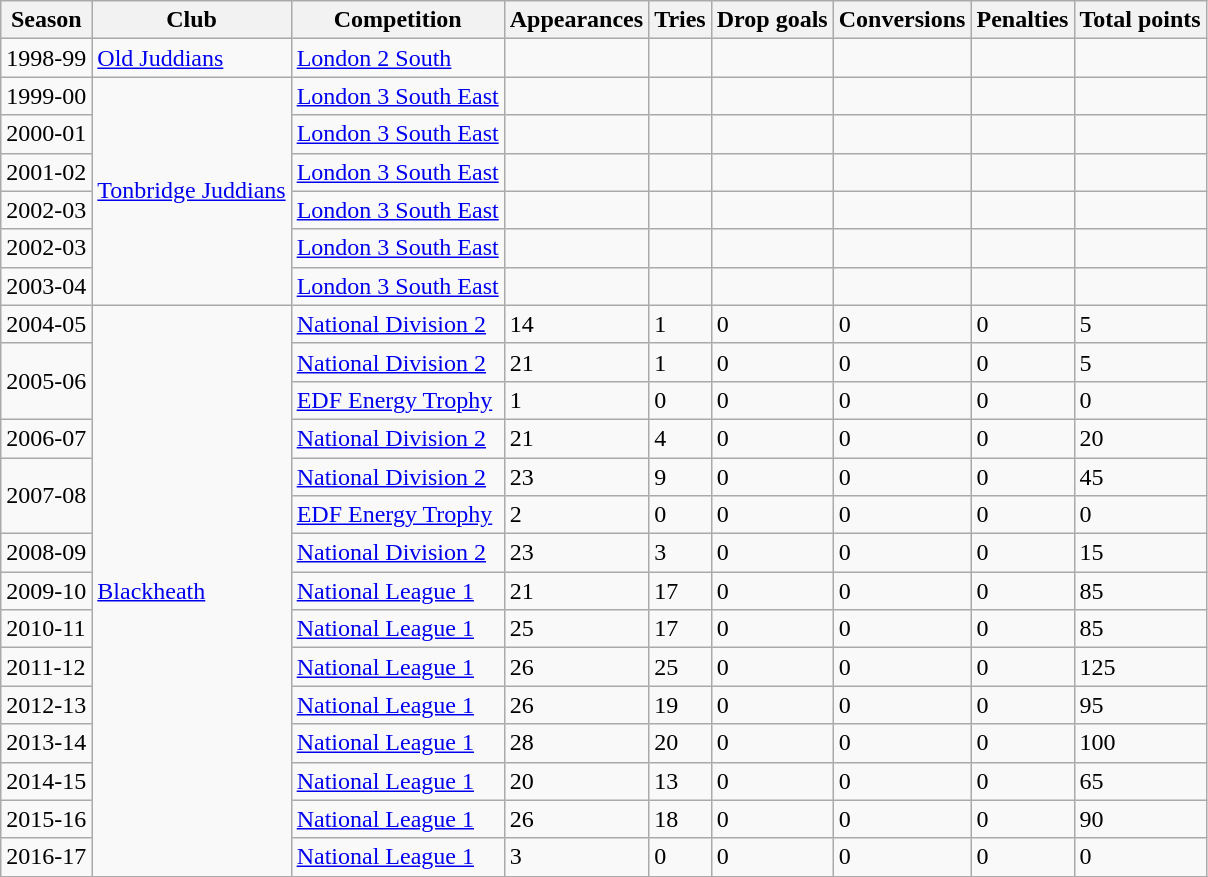<table class="wikitable sortable">
<tr>
<th>Season</th>
<th>Club</th>
<th>Competition</th>
<th>Appearances</th>
<th>Tries</th>
<th>Drop goals</th>
<th>Conversions</th>
<th>Penalties</th>
<th>Total points</th>
</tr>
<tr>
<td>1998-99</td>
<td><a href='#'>Old Juddians</a></td>
<td><a href='#'>London 2 South</a></td>
<td></td>
<td></td>
<td></td>
<td></td>
<td></td>
<td></td>
</tr>
<tr>
<td>1999-00</td>
<td rowspan=6><a href='#'>Tonbridge Juddians</a></td>
<td><a href='#'>London 3 South East</a></td>
<td></td>
<td></td>
<td></td>
<td></td>
<td></td>
<td></td>
</tr>
<tr>
<td>2000-01</td>
<td><a href='#'>London 3 South East</a></td>
<td></td>
<td></td>
<td></td>
<td></td>
<td></td>
<td></td>
</tr>
<tr>
<td>2001-02</td>
<td><a href='#'>London 3 South East</a></td>
<td></td>
<td></td>
<td></td>
<td></td>
<td></td>
<td></td>
</tr>
<tr>
<td>2002-03</td>
<td><a href='#'>London 3 South East</a></td>
<td></td>
<td></td>
<td></td>
<td></td>
<td></td>
<td></td>
</tr>
<tr>
<td>2002-03</td>
<td><a href='#'>London 3 South East</a></td>
<td></td>
<td></td>
<td></td>
<td></td>
<td></td>
<td></td>
</tr>
<tr>
<td>2003-04</td>
<td><a href='#'>London 3 South East</a></td>
<td></td>
<td></td>
<td></td>
<td></td>
<td></td>
<td></td>
</tr>
<tr>
<td>2004-05</td>
<td rowspan=15><a href='#'>Blackheath</a></td>
<td><a href='#'>National Division 2</a></td>
<td>14</td>
<td>1</td>
<td>0</td>
<td>0</td>
<td>0</td>
<td>5</td>
</tr>
<tr>
<td rowspan=2>2005-06</td>
<td><a href='#'>National Division 2</a></td>
<td>21</td>
<td>1</td>
<td>0</td>
<td>0</td>
<td>0</td>
<td>5</td>
</tr>
<tr>
<td><a href='#'>EDF Energy Trophy</a></td>
<td>1</td>
<td>0</td>
<td>0</td>
<td>0</td>
<td>0</td>
<td>0</td>
</tr>
<tr>
<td>2006-07</td>
<td><a href='#'>National Division 2</a></td>
<td>21</td>
<td>4</td>
<td>0</td>
<td>0</td>
<td>0</td>
<td>20</td>
</tr>
<tr>
<td rowspan=2>2007-08</td>
<td><a href='#'>National Division 2</a></td>
<td>23</td>
<td>9</td>
<td>0</td>
<td>0</td>
<td>0</td>
<td>45</td>
</tr>
<tr>
<td><a href='#'>EDF Energy Trophy</a></td>
<td>2</td>
<td>0</td>
<td>0</td>
<td>0</td>
<td>0</td>
<td>0</td>
</tr>
<tr>
<td>2008-09</td>
<td><a href='#'>National Division 2</a></td>
<td>23</td>
<td>3</td>
<td>0</td>
<td>0</td>
<td>0</td>
<td>15</td>
</tr>
<tr>
<td>2009-10</td>
<td><a href='#'>National League 1</a></td>
<td>21</td>
<td>17</td>
<td>0</td>
<td>0</td>
<td>0</td>
<td>85</td>
</tr>
<tr>
<td>2010-11</td>
<td><a href='#'>National League 1</a></td>
<td>25</td>
<td>17</td>
<td>0</td>
<td>0</td>
<td>0</td>
<td>85</td>
</tr>
<tr>
<td>2011-12</td>
<td><a href='#'>National League 1</a></td>
<td>26</td>
<td>25</td>
<td>0</td>
<td>0</td>
<td>0</td>
<td>125</td>
</tr>
<tr>
<td>2012-13</td>
<td><a href='#'>National League 1</a></td>
<td>26</td>
<td>19</td>
<td>0</td>
<td>0</td>
<td>0</td>
<td>95</td>
</tr>
<tr>
<td>2013-14</td>
<td><a href='#'>National League 1</a></td>
<td>28</td>
<td>20</td>
<td>0</td>
<td>0</td>
<td>0</td>
<td>100</td>
</tr>
<tr>
<td>2014-15</td>
<td><a href='#'>National League 1</a></td>
<td>20</td>
<td>13</td>
<td>0</td>
<td>0</td>
<td>0</td>
<td>65</td>
</tr>
<tr>
<td>2015-16</td>
<td><a href='#'>National League 1</a></td>
<td>26</td>
<td>18</td>
<td>0</td>
<td>0</td>
<td>0</td>
<td>90</td>
</tr>
<tr>
<td>2016-17</td>
<td><a href='#'>National League 1</a></td>
<td>3</td>
<td>0</td>
<td>0</td>
<td>0</td>
<td>0</td>
<td>0</td>
</tr>
<tr>
</tr>
</table>
